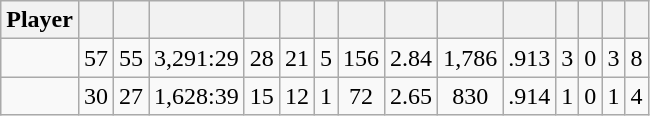<table class="wikitable sortable" style="text-align:center;">
<tr>
<th>Player</th>
<th></th>
<th></th>
<th></th>
<th></th>
<th></th>
<th></th>
<th></th>
<th></th>
<th></th>
<th></th>
<th></th>
<th></th>
<th></th>
<th></th>
</tr>
<tr>
<td></td>
<td>57</td>
<td>55</td>
<td>3,291:29</td>
<td>28</td>
<td>21</td>
<td>5</td>
<td>156</td>
<td>2.84</td>
<td>1,786</td>
<td>.913</td>
<td>3</td>
<td>0</td>
<td>3</td>
<td>8</td>
</tr>
<tr>
<td></td>
<td>30</td>
<td>27</td>
<td>1,628:39</td>
<td>15</td>
<td>12</td>
<td>1</td>
<td>72</td>
<td>2.65</td>
<td>830</td>
<td>.914</td>
<td>1</td>
<td>0</td>
<td>1</td>
<td>4</td>
</tr>
</table>
